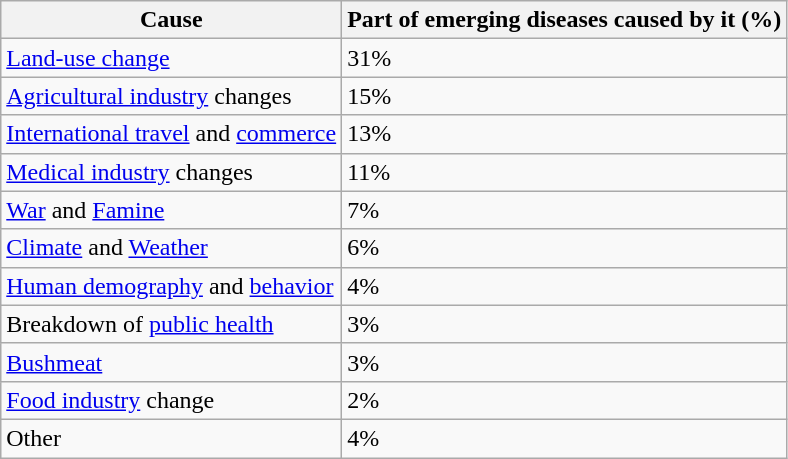<table class="wikitable mw-collapsible mw-collapsed">
<tr>
<th>Cause</th>
<th>Part of emerging diseases caused by it (%)</th>
</tr>
<tr>
<td><a href='#'>Land-use change</a></td>
<td>31%</td>
</tr>
<tr>
<td><a href='#'>Agricultural industry</a> changes</td>
<td>15%</td>
</tr>
<tr>
<td><a href='#'>International travel</a> and <a href='#'>commerce</a></td>
<td>13%</td>
</tr>
<tr>
<td><a href='#'>Medical industry</a> changes</td>
<td>11%</td>
</tr>
<tr>
<td><a href='#'>War</a> and <a href='#'>Famine</a></td>
<td>7%</td>
</tr>
<tr>
<td><a href='#'>Climate</a> and <a href='#'>Weather</a></td>
<td>6%</td>
</tr>
<tr>
<td><a href='#'>Human demography</a> and <a href='#'>behavior</a></td>
<td>4%</td>
</tr>
<tr>
<td>Breakdown of <a href='#'>public health</a></td>
<td>3%</td>
</tr>
<tr>
<td><a href='#'>Bushmeat</a></td>
<td>3%</td>
</tr>
<tr>
<td><a href='#'>Food industry</a> change</td>
<td>2%</td>
</tr>
<tr>
<td>Other</td>
<td>4%</td>
</tr>
</table>
